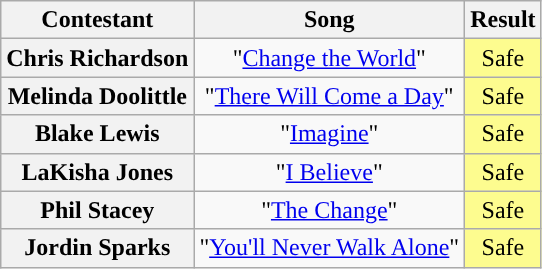<table class="wikitable unsortable" style="text-align:center;">
<tr>
<th scope="col">Contestant</th>
<th scope="col">Song</th>
<th scope="col">Result</th>
</tr>
<tr>
<th scope="row">Chris Richardson</th>
<td>"<a href='#'>Change the World</a>"</td>
<td style="background:#FDFC8F">Safe</td>
</tr>
<tr>
<th scope="row">Melinda Doolittle</th>
<td>"<a href='#'>There Will Come a Day</a>"</td>
<td style="background:#FDFC8F">Safe</td>
</tr>
<tr>
<th scope="row">Blake Lewis</th>
<td>"<a href='#'>Imagine</a>"</td>
<td style="background:#FDFC8F">Safe</td>
</tr>
<tr>
<th scope="row">LaKisha Jones</th>
<td>"<a href='#'>I Believe</a>"</td>
<td style="background:#FDFC8F">Safe</td>
</tr>
<tr>
<th scope="row">Phil Stacey</th>
<td>"<a href='#'>The Change</a>"</td>
<td style="background:#FDFC8F">Safe</td>
</tr>
<tr>
<th scope="row">Jordin Sparks</th>
<td>"<a href='#'>You'll Never Walk Alone</a>"</td>
<td style="background:#FDFC8F">Safe</td>
</tr>
</table>
